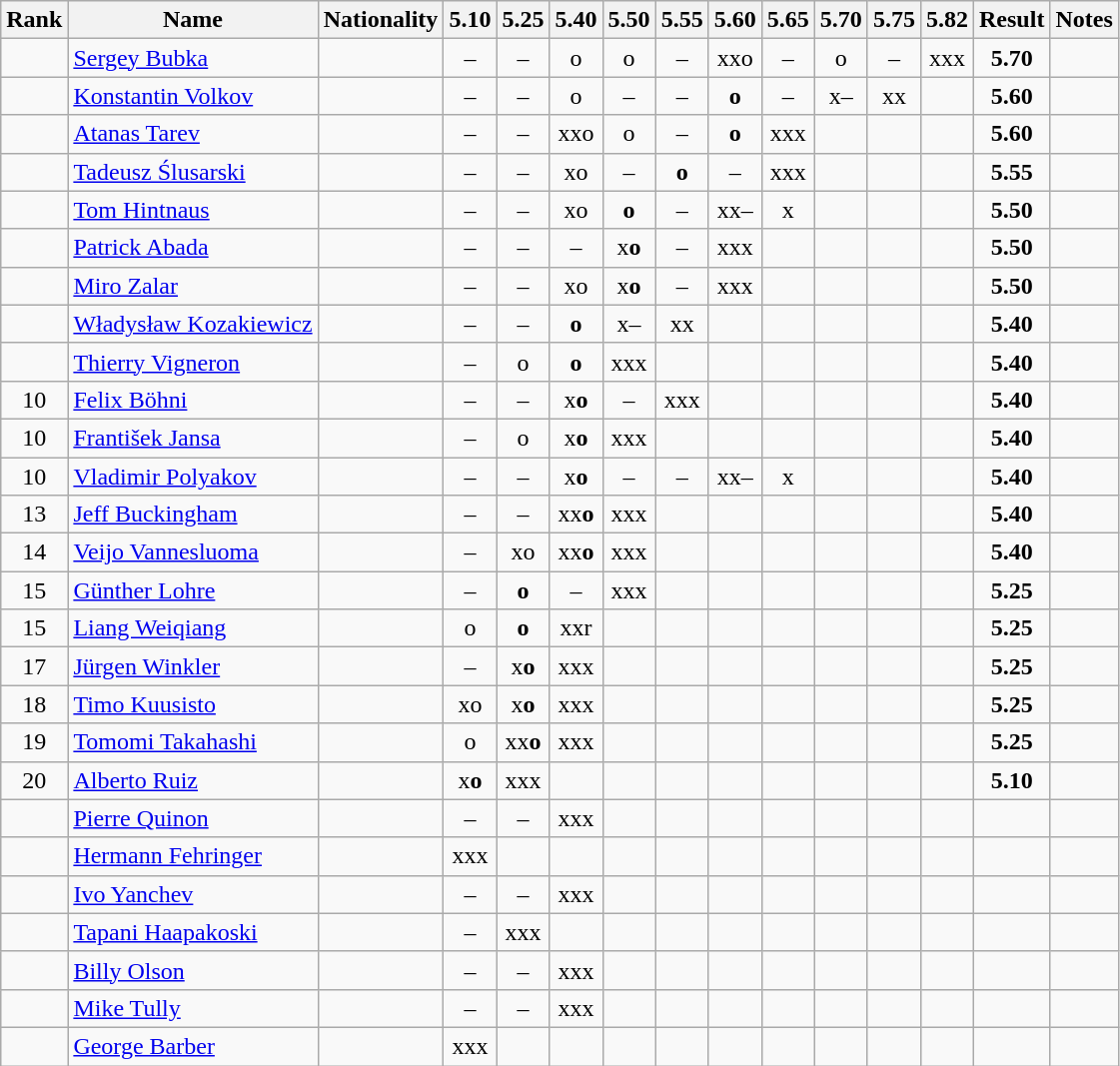<table class="wikitable sortable" style="text-align:center">
<tr>
<th>Rank</th>
<th>Name</th>
<th>Nationality</th>
<th>5.10</th>
<th>5.25</th>
<th>5.40</th>
<th>5.50</th>
<th>5.55</th>
<th>5.60</th>
<th>5.65</th>
<th>5.70</th>
<th>5.75</th>
<th>5.82</th>
<th>Result</th>
<th>Notes</th>
</tr>
<tr>
<td></td>
<td align=left><a href='#'>Sergey Bubka</a></td>
<td align=left></td>
<td>–</td>
<td>–</td>
<td>o</td>
<td>o</td>
<td>–</td>
<td>xxo</td>
<td>–</td>
<td>o</td>
<td>–</td>
<td>xxx</td>
<td><strong>5.70</strong></td>
<td></td>
</tr>
<tr>
<td></td>
<td align=left><a href='#'>Konstantin Volkov</a></td>
<td align=left></td>
<td>–</td>
<td>–</td>
<td>o</td>
<td>–</td>
<td>–</td>
<td><strong>o</strong></td>
<td>–</td>
<td>x–</td>
<td>xx</td>
<td></td>
<td><strong>5.60</strong></td>
<td></td>
</tr>
<tr>
<td></td>
<td align=left><a href='#'>Atanas Tarev</a></td>
<td align=left></td>
<td>–</td>
<td>–</td>
<td>xxo</td>
<td>o</td>
<td>–</td>
<td><strong>o</strong></td>
<td>xxx</td>
<td></td>
<td></td>
<td></td>
<td><strong>5.60</strong></td>
<td></td>
</tr>
<tr>
<td></td>
<td align=left><a href='#'>Tadeusz Ślusarski</a></td>
<td align=left></td>
<td>–</td>
<td>–</td>
<td>xo</td>
<td>–</td>
<td><strong>o</strong></td>
<td>–</td>
<td>xxx</td>
<td></td>
<td></td>
<td></td>
<td><strong>5.55</strong></td>
<td></td>
</tr>
<tr>
<td></td>
<td align=left><a href='#'>Tom Hintnaus</a></td>
<td align=left></td>
<td>–</td>
<td>–</td>
<td>xo</td>
<td><strong>o</strong></td>
<td>–</td>
<td>xx–</td>
<td>x</td>
<td></td>
<td></td>
<td></td>
<td><strong>5.50</strong></td>
<td></td>
</tr>
<tr>
<td></td>
<td align=left><a href='#'>Patrick Abada</a></td>
<td align=left></td>
<td>–</td>
<td>–</td>
<td>–</td>
<td>x<strong>o</strong></td>
<td>–</td>
<td>xxx</td>
<td></td>
<td></td>
<td></td>
<td></td>
<td><strong>5.50</strong></td>
<td></td>
</tr>
<tr>
<td></td>
<td align=left><a href='#'>Miro Zalar</a></td>
<td align=left></td>
<td>–</td>
<td>–</td>
<td>xo</td>
<td>x<strong>o</strong></td>
<td>–</td>
<td>xxx</td>
<td></td>
<td></td>
<td></td>
<td></td>
<td><strong>5.50</strong></td>
<td></td>
</tr>
<tr>
<td></td>
<td align=left><a href='#'>Władysław Kozakiewicz</a></td>
<td align=left></td>
<td>–</td>
<td>–</td>
<td><strong>o</strong></td>
<td>x–</td>
<td>xx</td>
<td></td>
<td></td>
<td></td>
<td></td>
<td></td>
<td><strong>5.40</strong></td>
<td></td>
</tr>
<tr>
<td></td>
<td align=left><a href='#'>Thierry Vigneron</a></td>
<td align=left></td>
<td>–</td>
<td>o</td>
<td><strong>o</strong></td>
<td>xxx</td>
<td></td>
<td></td>
<td></td>
<td></td>
<td></td>
<td></td>
<td><strong>5.40</strong></td>
<td></td>
</tr>
<tr>
<td>10</td>
<td align=left><a href='#'>Felix Böhni</a></td>
<td align=left></td>
<td>–</td>
<td>–</td>
<td>x<strong>o</strong></td>
<td>–</td>
<td>xxx</td>
<td></td>
<td></td>
<td></td>
<td></td>
<td></td>
<td><strong>5.40</strong></td>
<td></td>
</tr>
<tr>
<td>10</td>
<td align=left><a href='#'>František Jansa</a></td>
<td align=left></td>
<td>–</td>
<td>o</td>
<td>x<strong>o</strong></td>
<td>xxx</td>
<td></td>
<td></td>
<td></td>
<td></td>
<td></td>
<td></td>
<td><strong>5.40</strong></td>
<td></td>
</tr>
<tr>
<td>10</td>
<td align=left><a href='#'>Vladimir Polyakov</a></td>
<td align=left></td>
<td>–</td>
<td>–</td>
<td>x<strong>o</strong></td>
<td>–</td>
<td>–</td>
<td>xx–</td>
<td>x</td>
<td></td>
<td></td>
<td></td>
<td><strong>5.40</strong></td>
<td></td>
</tr>
<tr>
<td>13</td>
<td align=left><a href='#'>Jeff Buckingham</a></td>
<td align=left></td>
<td>–</td>
<td>–</td>
<td>xx<strong>o</strong></td>
<td>xxx</td>
<td></td>
<td></td>
<td></td>
<td></td>
<td></td>
<td></td>
<td><strong>5.40</strong></td>
<td></td>
</tr>
<tr>
<td>14</td>
<td align=left><a href='#'>Veijo Vannesluoma</a></td>
<td align=left></td>
<td>–</td>
<td>xo</td>
<td>xx<strong>o</strong></td>
<td>xxx</td>
<td></td>
<td></td>
<td></td>
<td></td>
<td></td>
<td></td>
<td><strong>5.40</strong></td>
<td></td>
</tr>
<tr>
<td>15</td>
<td align=left><a href='#'>Günther Lohre</a></td>
<td align=left></td>
<td>–</td>
<td><strong>o</strong></td>
<td>–</td>
<td>xxx</td>
<td></td>
<td></td>
<td></td>
<td></td>
<td></td>
<td></td>
<td><strong>5.25</strong></td>
<td></td>
</tr>
<tr>
<td>15</td>
<td align=left><a href='#'>Liang Weiqiang</a></td>
<td align=left></td>
<td>o</td>
<td><strong>o</strong></td>
<td>xxr</td>
<td></td>
<td></td>
<td></td>
<td></td>
<td></td>
<td></td>
<td></td>
<td><strong>5.25</strong></td>
<td></td>
</tr>
<tr>
<td>17</td>
<td align=left><a href='#'>Jürgen Winkler</a></td>
<td align=left></td>
<td>–</td>
<td>x<strong>o</strong></td>
<td>xxx</td>
<td></td>
<td></td>
<td></td>
<td></td>
<td></td>
<td></td>
<td></td>
<td><strong>5.25</strong></td>
<td></td>
</tr>
<tr>
<td>18</td>
<td align=left><a href='#'>Timo Kuusisto</a></td>
<td align=left></td>
<td>xo</td>
<td>x<strong>o</strong></td>
<td>xxx</td>
<td></td>
<td></td>
<td></td>
<td></td>
<td></td>
<td></td>
<td></td>
<td><strong>5.25</strong></td>
<td></td>
</tr>
<tr>
<td>19</td>
<td align=left><a href='#'>Tomomi Takahashi</a></td>
<td align=left></td>
<td>o</td>
<td>xx<strong>o</strong></td>
<td>xxx</td>
<td></td>
<td></td>
<td></td>
<td></td>
<td></td>
<td></td>
<td></td>
<td><strong>5.25</strong></td>
<td></td>
</tr>
<tr>
<td>20</td>
<td align=left><a href='#'>Alberto Ruiz</a></td>
<td align=left></td>
<td>x<strong>o</strong></td>
<td>xxx</td>
<td></td>
<td></td>
<td></td>
<td></td>
<td></td>
<td></td>
<td></td>
<td></td>
<td><strong>5.10</strong></td>
<td></td>
</tr>
<tr>
<td></td>
<td align=left><a href='#'>Pierre Quinon</a></td>
<td align=left></td>
<td>–</td>
<td>–</td>
<td>xxx</td>
<td></td>
<td></td>
<td></td>
<td></td>
<td></td>
<td></td>
<td></td>
<td><strong></strong></td>
<td></td>
</tr>
<tr>
<td></td>
<td align=left><a href='#'>Hermann Fehringer</a></td>
<td align=left></td>
<td>xxx</td>
<td></td>
<td></td>
<td></td>
<td></td>
<td></td>
<td></td>
<td></td>
<td></td>
<td></td>
<td><strong></strong></td>
<td></td>
</tr>
<tr>
<td></td>
<td align=left><a href='#'>Ivo Yanchev</a></td>
<td align=left></td>
<td>–</td>
<td>–</td>
<td>xxx</td>
<td></td>
<td></td>
<td></td>
<td></td>
<td></td>
<td></td>
<td></td>
<td><strong></strong></td>
<td></td>
</tr>
<tr>
<td></td>
<td align=left><a href='#'>Tapani Haapakoski</a></td>
<td align=left></td>
<td>–</td>
<td>xxx</td>
<td></td>
<td></td>
<td></td>
<td></td>
<td></td>
<td></td>
<td></td>
<td></td>
<td><strong></strong></td>
<td></td>
</tr>
<tr>
<td></td>
<td align=left><a href='#'>Billy Olson</a></td>
<td align=left></td>
<td>–</td>
<td>–</td>
<td>xxx</td>
<td></td>
<td></td>
<td></td>
<td></td>
<td></td>
<td></td>
<td></td>
<td><strong></strong></td>
<td></td>
</tr>
<tr>
<td></td>
<td align=left><a href='#'>Mike Tully</a></td>
<td align=left></td>
<td>–</td>
<td>–</td>
<td>xxx</td>
<td></td>
<td></td>
<td></td>
<td></td>
<td></td>
<td></td>
<td></td>
<td><strong></strong></td>
<td></td>
</tr>
<tr>
<td></td>
<td align=left><a href='#'>George Barber</a></td>
<td align=left></td>
<td>xxx</td>
<td></td>
<td></td>
<td></td>
<td></td>
<td></td>
<td></td>
<td></td>
<td></td>
<td></td>
<td><strong></strong></td>
<td></td>
</tr>
</table>
